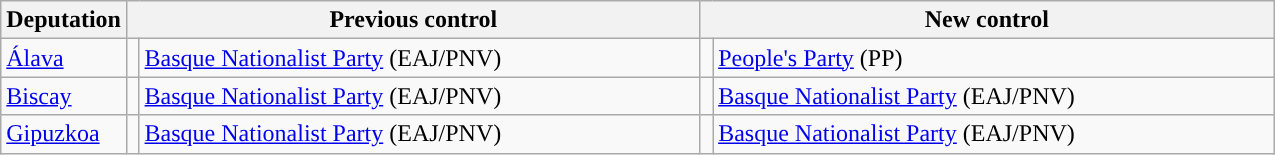<table class="wikitable sortable">
<tr>
<th>Deputation</th>
<th colspan="2" style="width:375px;">Previous control</th>
<th colspan="2" style="width:375px;">New control</th>
</tr>
<tr>
<td><a href='#'>Álava</a></td>
<td width="1" style="color:inherit;background:"></td>
<td><a href='#'>Basque Nationalist Party</a> (EAJ/PNV)</td>
<td width="1" style="color:inherit;background:"></td>
<td><a href='#'>People's Party</a> (PP)</td>
</tr>
<tr>
<td><a href='#'>Biscay</a></td>
<td style="color:inherit;background:"></td>
<td><a href='#'>Basque Nationalist Party</a> (EAJ/PNV)</td>
<td style="color:inherit;background:"></td>
<td><a href='#'>Basque Nationalist Party</a> (EAJ/PNV)</td>
</tr>
<tr>
<td><a href='#'>Gipuzkoa</a></td>
<td style="color:inherit;background:"></td>
<td><a href='#'>Basque Nationalist Party</a> (EAJ/PNV)</td>
<td style="color:inherit;background:"></td>
<td><a href='#'>Basque Nationalist Party</a> (EAJ/PNV)</td>
</tr>
</table>
